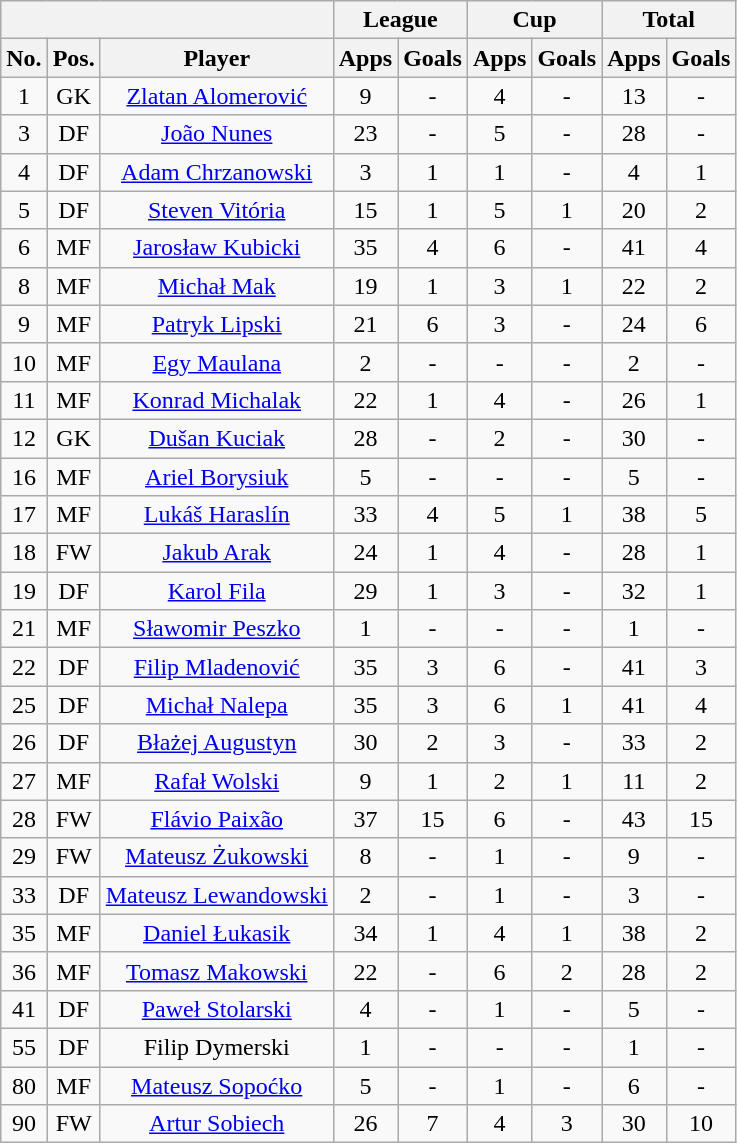<table class="wikitable" style="text-align: center">
<tr>
<th colspan="3"></th>
<th colspan="2">League</th>
<th colspan="2">Cup</th>
<th colspan="2">Total</th>
</tr>
<tr>
<th>No.</th>
<th>Pos.</th>
<th>Player</th>
<th>Apps</th>
<th>Goals</th>
<th>Apps</th>
<th>Goals</th>
<th>Apps</th>
<th>Goals</th>
</tr>
<tr>
<td>1</td>
<td>GK</td>
<td><a href='#'>Zlatan Alomerović</a></td>
<td>9</td>
<td>-</td>
<td>4</td>
<td>-</td>
<td>13</td>
<td>-</td>
</tr>
<tr>
<td>3</td>
<td>DF</td>
<td><a href='#'>João Nunes</a></td>
<td>23</td>
<td>-</td>
<td>5</td>
<td>-</td>
<td>28</td>
<td>-</td>
</tr>
<tr>
<td>4</td>
<td>DF</td>
<td><a href='#'>Adam Chrzanowski</a></td>
<td>3</td>
<td>1</td>
<td>1</td>
<td>-</td>
<td>4</td>
<td>1</td>
</tr>
<tr>
<td>5</td>
<td>DF</td>
<td><a href='#'>Steven Vitória</a></td>
<td>15</td>
<td>1</td>
<td>5</td>
<td>1</td>
<td>20</td>
<td>2</td>
</tr>
<tr>
<td>6</td>
<td>MF</td>
<td><a href='#'>Jarosław Kubicki</a></td>
<td>35</td>
<td>4</td>
<td>6</td>
<td>-</td>
<td>41</td>
<td>4</td>
</tr>
<tr>
<td>8</td>
<td>MF</td>
<td><a href='#'>Michał Mak</a></td>
<td>19</td>
<td>1</td>
<td>3</td>
<td>1</td>
<td>22</td>
<td>2</td>
</tr>
<tr>
<td>9</td>
<td>MF</td>
<td><a href='#'>Patryk Lipski</a></td>
<td>21</td>
<td>6</td>
<td>3</td>
<td>-</td>
<td>24</td>
<td>6</td>
</tr>
<tr>
<td>10</td>
<td>MF</td>
<td><a href='#'>Egy Maulana</a></td>
<td>2</td>
<td>-</td>
<td>-</td>
<td>-</td>
<td>2</td>
<td>-</td>
</tr>
<tr>
<td>11</td>
<td>MF</td>
<td><a href='#'>Konrad Michalak</a></td>
<td>22</td>
<td>1</td>
<td>4</td>
<td>-</td>
<td>26</td>
<td>1</td>
</tr>
<tr>
<td>12</td>
<td>GK</td>
<td><a href='#'>Dušan Kuciak</a></td>
<td>28</td>
<td>-</td>
<td>2</td>
<td>-</td>
<td>30</td>
<td>-</td>
</tr>
<tr>
<td>16</td>
<td>MF</td>
<td><a href='#'>Ariel Borysiuk</a></td>
<td>5</td>
<td>-</td>
<td>-</td>
<td>-</td>
<td>5</td>
<td>-</td>
</tr>
<tr>
<td>17</td>
<td>MF</td>
<td><a href='#'>Lukáš Haraslín</a></td>
<td>33</td>
<td>4</td>
<td>5</td>
<td>1</td>
<td>38</td>
<td>5</td>
</tr>
<tr>
<td>18</td>
<td>FW</td>
<td><a href='#'>Jakub Arak</a></td>
<td>24</td>
<td>1</td>
<td>4</td>
<td>-</td>
<td>28</td>
<td>1</td>
</tr>
<tr>
<td>19</td>
<td>DF</td>
<td><a href='#'>Karol Fila</a></td>
<td>29</td>
<td>1</td>
<td>3</td>
<td>-</td>
<td>32</td>
<td>1</td>
</tr>
<tr>
<td>21</td>
<td>MF</td>
<td><a href='#'>Sławomir Peszko</a></td>
<td>1</td>
<td>-</td>
<td>-</td>
<td>-</td>
<td>1</td>
<td>-</td>
</tr>
<tr>
<td>22</td>
<td>DF</td>
<td><a href='#'>Filip Mladenović</a></td>
<td>35</td>
<td>3</td>
<td>6</td>
<td>-</td>
<td>41</td>
<td>3</td>
</tr>
<tr>
<td>25</td>
<td>DF</td>
<td><a href='#'>Michał Nalepa</a></td>
<td>35</td>
<td>3</td>
<td>6</td>
<td>1</td>
<td>41</td>
<td>4</td>
</tr>
<tr>
<td>26</td>
<td>DF</td>
<td><a href='#'>Błażej Augustyn</a></td>
<td>30</td>
<td>2</td>
<td>3</td>
<td>-</td>
<td>33</td>
<td>2</td>
</tr>
<tr>
<td>27</td>
<td>MF</td>
<td><a href='#'>Rafał Wolski</a></td>
<td>9</td>
<td>1</td>
<td>2</td>
<td>1</td>
<td>11</td>
<td>2</td>
</tr>
<tr>
<td>28</td>
<td>FW</td>
<td><a href='#'>Flávio Paixão</a></td>
<td>37</td>
<td>15</td>
<td>6</td>
<td>-</td>
<td>43</td>
<td>15</td>
</tr>
<tr>
<td>29</td>
<td>FW</td>
<td><a href='#'>Mateusz Żukowski</a></td>
<td>8</td>
<td>-</td>
<td>1</td>
<td>-</td>
<td>9</td>
<td>-</td>
</tr>
<tr>
<td>33</td>
<td>DF</td>
<td><a href='#'>Mateusz Lewandowski</a></td>
<td>2</td>
<td>-</td>
<td>1</td>
<td>-</td>
<td>3</td>
<td>-</td>
</tr>
<tr>
<td>35</td>
<td>MF</td>
<td><a href='#'>Daniel Łukasik</a></td>
<td>34</td>
<td>1</td>
<td>4</td>
<td>1</td>
<td>38</td>
<td>2</td>
</tr>
<tr>
<td>36</td>
<td>MF</td>
<td><a href='#'>Tomasz Makowski</a></td>
<td>22</td>
<td>-</td>
<td>6</td>
<td>2</td>
<td>28</td>
<td>2</td>
</tr>
<tr>
<td>41</td>
<td>DF</td>
<td><a href='#'>Paweł Stolarski</a></td>
<td>4</td>
<td>-</td>
<td>1</td>
<td>-</td>
<td>5</td>
<td>-</td>
</tr>
<tr>
<td>55</td>
<td>DF</td>
<td>Filip Dymerski</td>
<td>1</td>
<td>-</td>
<td>-</td>
<td>-</td>
<td>1</td>
<td>-</td>
</tr>
<tr>
<td>80</td>
<td>MF</td>
<td><a href='#'>Mateusz Sopoćko</a></td>
<td>5</td>
<td>-</td>
<td>1</td>
<td>-</td>
<td>6</td>
<td>-</td>
</tr>
<tr>
<td>90</td>
<td>FW</td>
<td><a href='#'>Artur Sobiech</a></td>
<td>26</td>
<td>7</td>
<td>4</td>
<td>3</td>
<td>30</td>
<td>10</td>
</tr>
</table>
